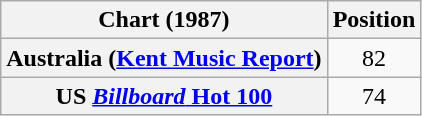<table class="wikitable plainrowheaders sortable">
<tr>
<th>Chart (1987)</th>
<th>Position</th>
</tr>
<tr>
<th scope="row">Australia (<a href='#'>Kent Music Report</a>)</th>
<td style="text-align:center;">82</td>
</tr>
<tr>
<th scope="row">US <a href='#'><em>Billboard</em> Hot 100</a></th>
<td style="text-align:center;">74</td>
</tr>
</table>
